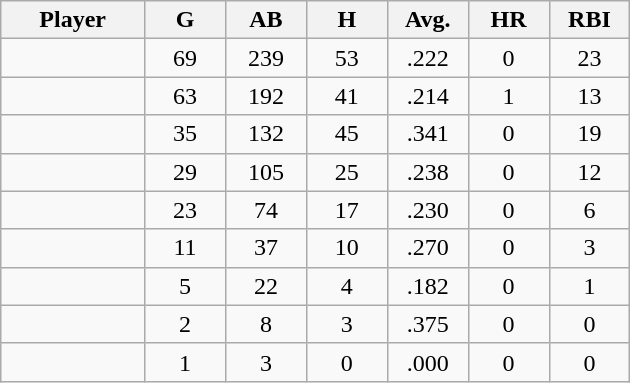<table class="wikitable sortable">
<tr>
<th bgcolor="#DDDDFF" width="16%">Player</th>
<th bgcolor="#DDDDFF" width="9%">G</th>
<th bgcolor="#DDDDFF" width="9%">AB</th>
<th bgcolor="#DDDDFF" width="9%">H</th>
<th bgcolor="#DDDDFF" width="9%">Avg.</th>
<th bgcolor="#DDDDFF" width="9%">HR</th>
<th bgcolor="#DDDDFF" width="9%">RBI</th>
</tr>
<tr align="center">
<td></td>
<td>69</td>
<td>239</td>
<td>53</td>
<td>.222</td>
<td>0</td>
<td>23</td>
</tr>
<tr align="center">
<td></td>
<td>63</td>
<td>192</td>
<td>41</td>
<td>.214</td>
<td>1</td>
<td>13</td>
</tr>
<tr align="center">
<td></td>
<td>35</td>
<td>132</td>
<td>45</td>
<td>.341</td>
<td>0</td>
<td>19</td>
</tr>
<tr align="center">
<td></td>
<td>29</td>
<td>105</td>
<td>25</td>
<td>.238</td>
<td>0</td>
<td>12</td>
</tr>
<tr align="center">
<td></td>
<td>23</td>
<td>74</td>
<td>17</td>
<td>.230</td>
<td>0</td>
<td>6</td>
</tr>
<tr align="center">
<td></td>
<td>11</td>
<td>37</td>
<td>10</td>
<td>.270</td>
<td>0</td>
<td>3</td>
</tr>
<tr align="center">
<td></td>
<td>5</td>
<td>22</td>
<td>4</td>
<td>.182</td>
<td>0</td>
<td>1</td>
</tr>
<tr align="center">
<td></td>
<td>2</td>
<td>8</td>
<td>3</td>
<td>.375</td>
<td>0</td>
<td>0</td>
</tr>
<tr align="center">
<td></td>
<td>1</td>
<td>3</td>
<td>0</td>
<td>.000</td>
<td>0</td>
<td>0</td>
</tr>
</table>
